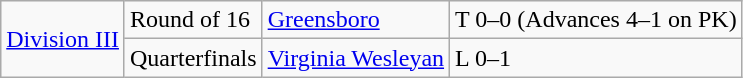<table class="wikitable">
<tr>
<td rowspan="5"><a href='#'>Division III</a></td>
<td>Round of 16</td>
<td><a href='#'>Greensboro</a></td>
<td>T 0–0  (Advances 4–1 on PK)</td>
</tr>
<tr>
<td>Quarterfinals</td>
<td><a href='#'>Virginia Wesleyan</a></td>
<td>L 0–1 </td>
</tr>
</table>
